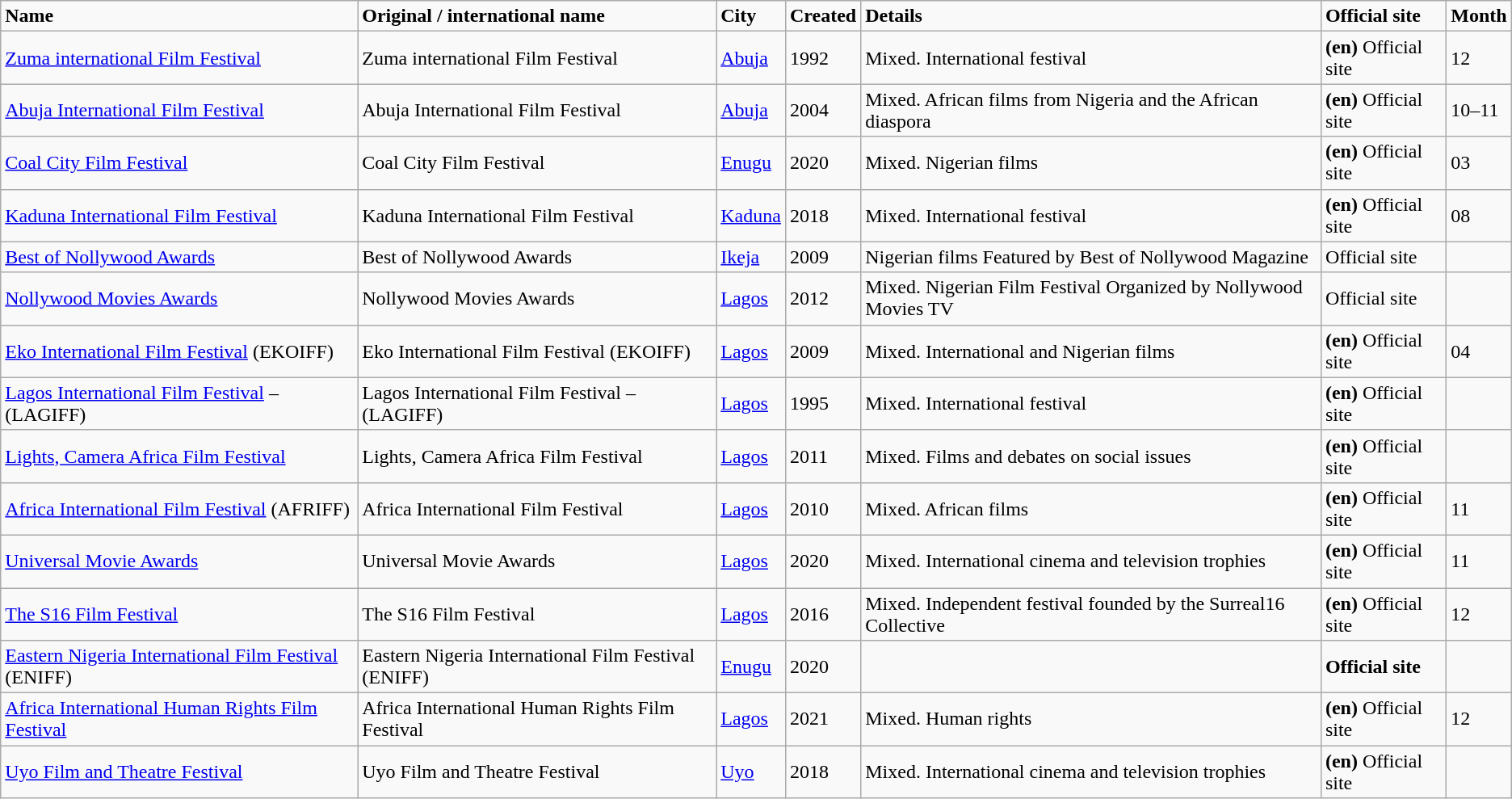<table class="wikitable">
<tr>
<td><strong>Name</strong></td>
<td><strong>Original / international name</strong></td>
<td><strong>City</strong></td>
<td><strong>Created</strong></td>
<td><strong>Details</strong></td>
<td><strong>Official site</strong></td>
<td><strong>Month</strong></td>
</tr>
<tr>
<td><a href='#'>Zuma international Film Festival</a></td>
<td>Zuma international Film Festival</td>
<td><a href='#'>Abuja</a></td>
<td>1992</td>
<td>Mixed. International festival</td>
<td><strong>(en)</strong> Official site</td>
<td>12</td>
</tr>
<tr>
<td><a href='#'>Abuja International Film Festival</a></td>
<td>Abuja International Film Festival</td>
<td><a href='#'>Abuja</a></td>
<td>2004</td>
<td>Mixed. African films from Nigeria and the African diaspora</td>
<td><strong>(en)</strong> Official site</td>
<td>10–11</td>
</tr>
<tr>
<td><a href='#'>Coal City Film Festival</a></td>
<td>Coal City Film Festival</td>
<td><a href='#'>Enugu</a></td>
<td>2020</td>
<td>Mixed. Nigerian films</td>
<td><strong>(en)</strong> Official site</td>
<td>03</td>
</tr>
<tr>
<td><a href='#'>Kaduna International Film Festival</a></td>
<td>Kaduna International Film Festival</td>
<td><a href='#'>Kaduna</a></td>
<td>2018</td>
<td>Mixed. International festival</td>
<td><strong>(en)</strong> Official site</td>
<td>08</td>
</tr>
<tr>
<td><a href='#'>Best of Nollywood Awards</a></td>
<td>Best of Nollywood Awards</td>
<td><a href='#'>Ikeja</a></td>
<td>2009</td>
<td>Nigerian films Featured by Best of Nollywood Magazine</td>
<td>Official site</td>
<td></td>
</tr>
<tr>
<td><a href='#'>Nollywood Movies Awards</a></td>
<td>Nollywood Movies Awards</td>
<td><a href='#'>Lagos</a></td>
<td>2012</td>
<td>Mixed. Nigerian Film Festival Organized by Nollywood Movies TV</td>
<td>Official site</td>
<td></td>
</tr>
<tr>
<td><a href='#'>Eko International Film Festival</a> (EKOIFF)</td>
<td>Eko International Film Festival (EKOIFF)</td>
<td><a href='#'>Lagos</a></td>
<td>2009</td>
<td>Mixed. International and Nigerian films</td>
<td><strong>(en)</strong> Official site</td>
<td>04</td>
</tr>
<tr>
<td><a href='#'>Lagos International Film Festival</a> – (LAGIFF)</td>
<td>Lagos International Film Festival – (LAGIFF)</td>
<td><a href='#'>Lagos</a></td>
<td>1995</td>
<td>Mixed. International festival</td>
<td><strong>(en)</strong> Official site</td>
<td></td>
</tr>
<tr>
<td><a href='#'>Lights, Camera Africa Film Festival</a></td>
<td>Lights, Camera Africa Film Festival</td>
<td><a href='#'>Lagos</a></td>
<td>2011</td>
<td>Mixed. Films and debates on social issues</td>
<td><strong>(en)</strong> Official site</td>
<td></td>
</tr>
<tr>
<td><a href='#'>Africa International Film Festival</a> (AFRIFF)</td>
<td>Africa International Film Festival</td>
<td><a href='#'>Lagos</a></td>
<td>2010</td>
<td>Mixed. African films</td>
<td><strong>(en)</strong> Official site</td>
<td>11</td>
</tr>
<tr>
<td><a href='#'>Universal Movie Awards</a></td>
<td>Universal Movie Awards</td>
<td><a href='#'>Lagos</a></td>
<td>2020</td>
<td>Mixed. International cinema and television trophies</td>
<td><strong>(en)</strong> Official site</td>
<td>11</td>
</tr>
<tr>
<td><a href='#'>The S16 Film Festival</a></td>
<td>The S16 Film Festival</td>
<td><a href='#'>Lagos</a></td>
<td>2016</td>
<td>Mixed. Independent festival founded by the Surreal16 Collective</td>
<td><strong>(en)</strong> Official site</td>
<td>12</td>
</tr>
<tr>
<td><a href='#'>Eastern Nigeria International Film Festival</a> (ENIFF)</td>
<td>Eastern Nigeria International Film Festival (ENIFF)</td>
<td><a href='#'>Enugu</a></td>
<td>2020</td>
<td></td>
<td><strong>Official site</strong></td>
<td></td>
</tr>
<tr>
<td><a href='#'>Africa International Human Rights Film Festival</a></td>
<td>Africa International Human Rights Film Festival</td>
<td><a href='#'>Lagos</a></td>
<td>2021</td>
<td>Mixed. Human rights</td>
<td><strong>(en)</strong> Official site</td>
<td>12</td>
</tr>
<tr>
<td><a href='#'>Uyo Film and Theatre Festival</a></td>
<td>Uyo Film and Theatre Festival</td>
<td><a href='#'>Uyo</a></td>
<td>2018</td>
<td>Mixed. International cinema and television trophies</td>
<td><strong>(en)</strong> Official site</td>
<td></td>
</tr>
</table>
